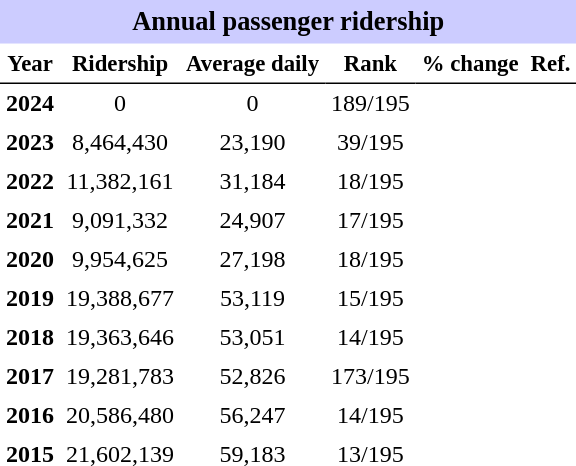<table class="toccolours" cellpadding="4" cellspacing="0" style="text-align:right;">
<tr>
<th colspan="6"  style="background-color:#ccf; background-color:#ccf; font-size:110%; text-align:center;">Annual passenger ridership</th>
</tr>
<tr style="font-size:95%; text-align:center">
<th style="border-bottom:1px solid black">Year</th>
<th style="border-bottom:1px solid black">Ridership</th>
<th style="border-bottom:1px solid black">Average daily</th>
<th style="border-bottom:1px solid black">Rank</th>
<th style="border-bottom:1px solid black">% change</th>
<th style="border-bottom:1px solid black">Ref.</th>
</tr>
<tr style="text-align:center;">
<td><strong>2024</strong></td>
<td>0</td>
<td>0</td>
<td>189/195</td>
<td></td>
<td></td>
</tr>
<tr style="text-align:center;">
<td><strong>2023</strong></td>
<td>8,464,430</td>
<td>23,190</td>
<td>39/195</td>
<td></td>
<td></td>
</tr>
<tr style="text-align:center;">
<td><strong>2022</strong></td>
<td>11,382,161</td>
<td>31,184</td>
<td>18/195</td>
<td></td>
<td></td>
</tr>
<tr style="text-align:center;">
<td><strong>2021</strong></td>
<td>9,091,332</td>
<td>24,907</td>
<td>17/195</td>
<td></td>
<td></td>
</tr>
<tr style="text-align:center;">
<td><strong>2020</strong></td>
<td>9,954,625</td>
<td>27,198</td>
<td>18/195</td>
<td></td>
<td></td>
</tr>
<tr style="text-align:center;">
<td><strong>2019</strong></td>
<td>19,388,677</td>
<td>53,119</td>
<td>15/195</td>
<td></td>
<td></td>
</tr>
<tr style="text-align:center;">
<td><strong>2018</strong></td>
<td>19,363,646</td>
<td>53,051</td>
<td>14/195</td>
<td></td>
<td></td>
</tr>
<tr style="text-align:center;">
<td><strong>2017</strong></td>
<td>19,281,783</td>
<td>52,826</td>
<td>173/195</td>
<td></td>
<td></td>
</tr>
<tr style="text-align:center;">
<td><strong>2016</strong></td>
<td>20,586,480</td>
<td>56,247</td>
<td>14/195</td>
<td></td>
<td></td>
</tr>
<tr style="text-align:center;">
<td><strong>2015</strong></td>
<td>21,602,139</td>
<td>59,183</td>
<td>13/195</td>
<td></td>
<td></td>
</tr>
</table>
